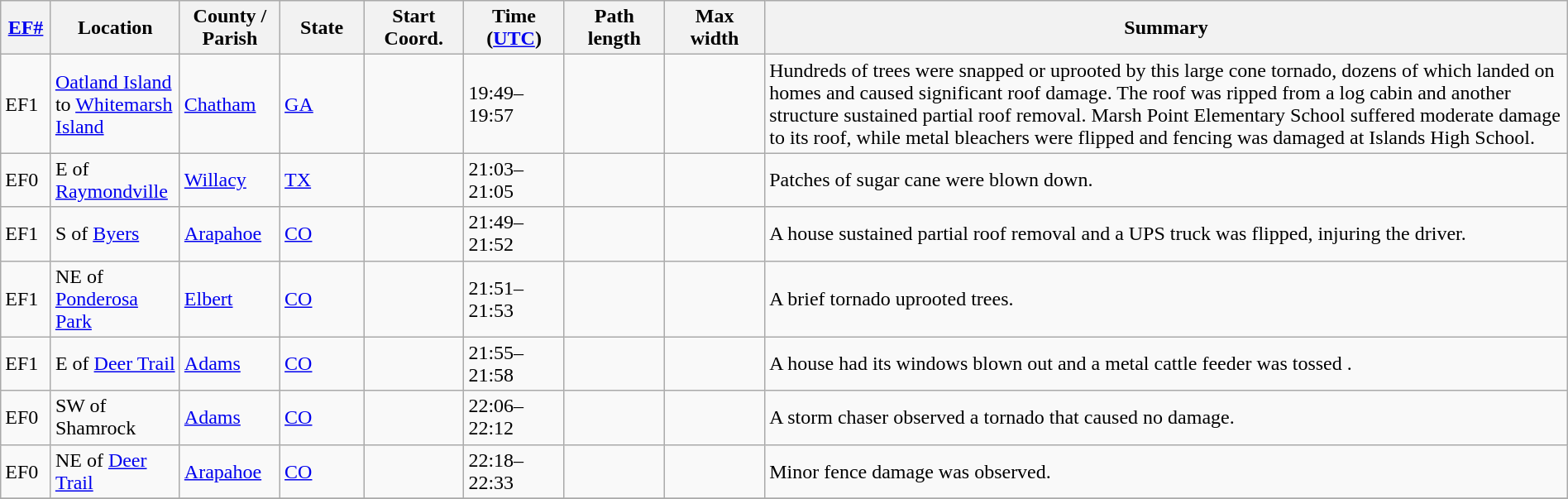<table class="wikitable sortable" style="width:100%;">
<tr>
<th scope="col"  style="width:3%; text-align:center;"><a href='#'>EF#</a></th>
<th scope="col"  style="width:7%; text-align:center;" class="unsortable">Location</th>
<th scope="col"  style="width:6%; text-align:center;" class="unsortable">County / Parish</th>
<th scope="col"  style="width:5%; text-align:center;">State</th>
<th scope="col"  style="width:6%; text-align:center;">Start Coord.</th>
<th scope="col"  style="width:6%; text-align:center;">Time (<a href='#'>UTC</a>)</th>
<th scope="col"  style="width:6%; text-align:center;">Path length</th>
<th scope="col"  style="width:6%; text-align:center;">Max width</th>
<th scope="col" class="unsortable" style="width:48%; text-align:center;">Summary</th>
</tr>
<tr>
<td bgcolor=>EF1</td>
<td><a href='#'>Oatland Island</a> to <a href='#'>Whitemarsh Island</a></td>
<td><a href='#'>Chatham</a></td>
<td><a href='#'>GA</a></td>
<td></td>
<td>19:49–19:57</td>
<td></td>
<td></td>
<td>Hundreds of trees were snapped or uprooted by this large cone tornado, dozens of which landed on homes and caused significant roof damage. The roof was ripped from a log cabin and another structure sustained partial roof removal. Marsh Point Elementary School suffered moderate damage to its roof, while metal bleachers were flipped and fencing was damaged at Islands High School.</td>
</tr>
<tr>
<td bgcolor=>EF0</td>
<td>E of <a href='#'>Raymondville</a></td>
<td><a href='#'>Willacy</a></td>
<td><a href='#'>TX</a></td>
<td></td>
<td>21:03–21:05</td>
<td></td>
<td></td>
<td>Patches of sugar cane were blown down.</td>
</tr>
<tr>
<td bgcolor=>EF1</td>
<td>S of <a href='#'>Byers</a></td>
<td><a href='#'>Arapahoe</a></td>
<td><a href='#'>CO</a></td>
<td></td>
<td>21:49–21:52</td>
<td></td>
<td></td>
<td>A house sustained partial roof removal and a UPS truck was flipped, injuring the driver.</td>
</tr>
<tr>
<td bgcolor=>EF1</td>
<td>NE of <a href='#'>Ponderosa Park</a></td>
<td><a href='#'>Elbert</a></td>
<td><a href='#'>CO</a></td>
<td></td>
<td>21:51–21:53</td>
<td></td>
<td></td>
<td>A brief tornado uprooted trees.</td>
</tr>
<tr>
<td bgcolor=>EF1</td>
<td>E of <a href='#'>Deer Trail</a></td>
<td><a href='#'>Adams</a></td>
<td><a href='#'>CO</a></td>
<td></td>
<td>21:55–21:58</td>
<td></td>
<td></td>
<td>A house had its windows blown out and a metal cattle feeder was tossed .</td>
</tr>
<tr>
<td bgcolor=>EF0</td>
<td>SW of Shamrock</td>
<td><a href='#'>Adams</a></td>
<td><a href='#'>CO</a></td>
<td></td>
<td>22:06–22:12</td>
<td></td>
<td></td>
<td>A storm chaser observed a tornado that caused no damage.</td>
</tr>
<tr>
<td bgcolor=>EF0</td>
<td>NE of <a href='#'>Deer Trail</a></td>
<td><a href='#'>Arapahoe</a></td>
<td><a href='#'>CO</a></td>
<td></td>
<td>22:18–22:33</td>
<td></td>
<td></td>
<td>Minor fence damage was observed.</td>
</tr>
<tr>
</tr>
</table>
